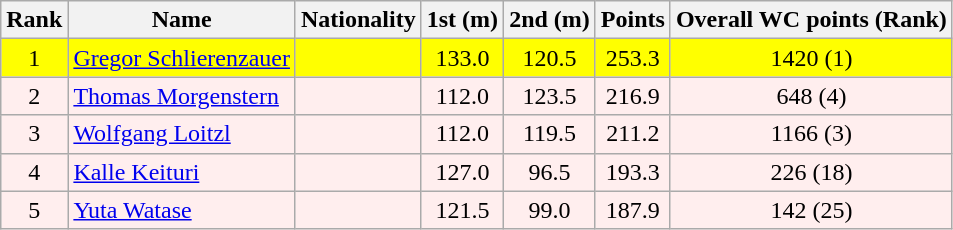<table class="wikitable">
<tr>
<th align=Center>Rank</th>
<th>Name</th>
<th>Nationality</th>
<th align=Center>1st (m)</th>
<th>2nd (m)</th>
<th>Points</th>
<th>Overall WC points (Rank)</th>
</tr>
<tr style="background:#ffff00;">
<td align=center>1</td>
<td align=left><a href='#'>Gregor Schlierenzauer</a></td>
<td align=left></td>
<td align=center>133.0</td>
<td align=center>120.5</td>
<td align=center>253.3</td>
<td align=center>1420 (1)</td>
</tr>
<tr style="background:#ffeeee;">
<td align=center>2</td>
<td align=left><a href='#'>Thomas Morgenstern</a></td>
<td align=left></td>
<td align=center>112.0</td>
<td align=center>123.5</td>
<td align=center>216.9</td>
<td align=center>648 (4)</td>
</tr>
<tr style="background:#ffeeee;">
<td align=center>3</td>
<td align=left><a href='#'>Wolfgang Loitzl</a></td>
<td align=left></td>
<td align=center>112.0</td>
<td align=center>119.5</td>
<td align=center>211.2</td>
<td align=center>1166 (3)</td>
</tr>
<tr style="background:#ffeeee;">
<td align=center>4</td>
<td align=left><a href='#'>Kalle Keituri</a></td>
<td align=left></td>
<td align=center>127.0</td>
<td align=center>96.5</td>
<td align=center>193.3</td>
<td align=center>226 (18)</td>
</tr>
<tr style="background:#ffeeee;">
<td align=center>5</td>
<td align=left><a href='#'>Yuta Watase</a></td>
<td align=left></td>
<td align=center>121.5</td>
<td align=center>99.0</td>
<td align=center>187.9</td>
<td align=center>142 (25)</td>
</tr>
</table>
